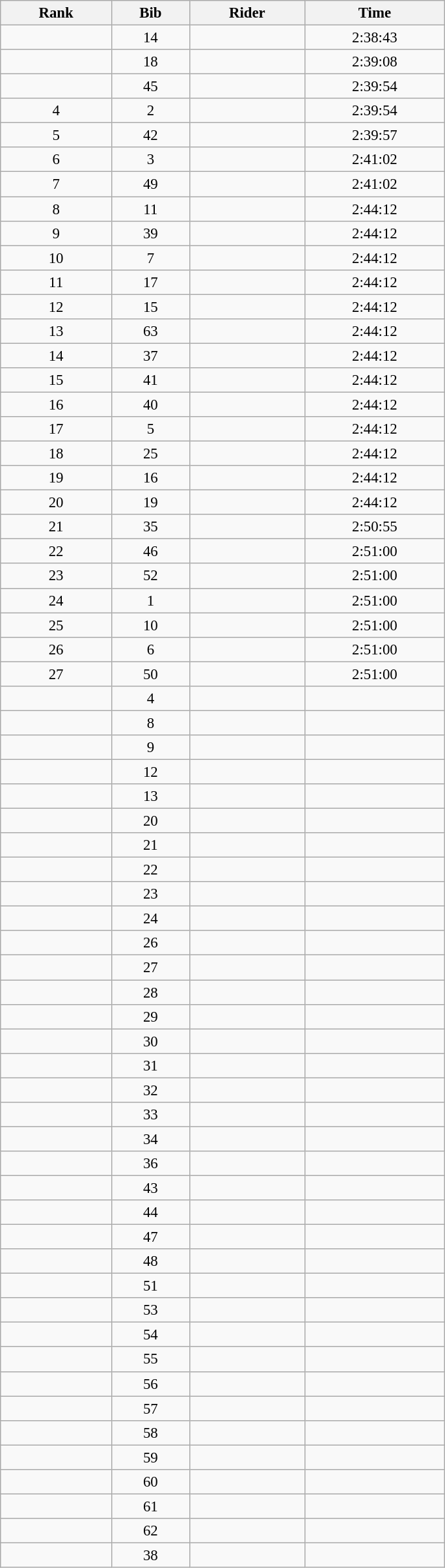<table class="wikitable" style="text-align:center;font-size:95%;width:30em;">
<tr>
<th>Rank</th>
<th>Bib</th>
<th>Rider</th>
<th>Time</th>
</tr>
<tr>
<td></td>
<td>14</td>
<td style="text-align:left;"></td>
<td>2:38:43</td>
</tr>
<tr>
<td></td>
<td>18</td>
<td style="text-align:left;"></td>
<td>2:39:08</td>
</tr>
<tr>
<td></td>
<td>45</td>
<td style="text-align:left;"></td>
<td>2:39:54</td>
</tr>
<tr>
<td>4</td>
<td>2</td>
<td style="text-align:left;"></td>
<td>2:39:54</td>
</tr>
<tr>
<td>5</td>
<td>42</td>
<td style="text-align:left;"></td>
<td>2:39:57</td>
</tr>
<tr>
<td>6</td>
<td>3</td>
<td style="text-align:left;"></td>
<td>2:41:02</td>
</tr>
<tr>
<td>7</td>
<td>49</td>
<td style="text-align:left;"></td>
<td>2:41:02</td>
</tr>
<tr>
<td>8</td>
<td>11</td>
<td style="text-align:left"></td>
<td>2:44:12</td>
</tr>
<tr>
<td>9</td>
<td>39</td>
<td style="text-align:left;"></td>
<td>2:44:12</td>
</tr>
<tr>
<td>10</td>
<td>7</td>
<td style="text-align:left;"></td>
<td>2:44:12</td>
</tr>
<tr>
<td>11</td>
<td>17</td>
<td style="text-align:left;"></td>
<td>2:44:12</td>
</tr>
<tr>
<td>12</td>
<td>15</td>
<td style="text-align:left;"></td>
<td>2:44:12</td>
</tr>
<tr>
<td>13</td>
<td>63</td>
<td style="text-align:left;"></td>
<td>2:44:12</td>
</tr>
<tr>
<td>14</td>
<td>37</td>
<td style="text-align:left;"></td>
<td>2:44:12</td>
</tr>
<tr>
<td>15</td>
<td>41</td>
<td style="text-align:left;"></td>
<td>2:44:12</td>
</tr>
<tr>
<td>16</td>
<td>40</td>
<td style="text-align:left;"></td>
<td>2:44:12</td>
</tr>
<tr>
<td>17</td>
<td>5</td>
<td style="text-align:left;"></td>
<td>2:44:12</td>
</tr>
<tr>
<td>18</td>
<td>25</td>
<td style="text-align:left;"></td>
<td>2:44:12</td>
</tr>
<tr>
<td>19</td>
<td>16</td>
<td style="text-align:left;"></td>
<td>2:44:12</td>
</tr>
<tr>
<td>20</td>
<td>19</td>
<td style="text-align:left;"></td>
<td>2:44:12</td>
</tr>
<tr>
<td>21</td>
<td>35</td>
<td style="text-align:left;"></td>
<td>2:50:55</td>
</tr>
<tr>
<td>22</td>
<td>46</td>
<td style="text-align:left;"></td>
<td>2:51:00</td>
</tr>
<tr>
<td>23</td>
<td>52</td>
<td style="text-align:left;"></td>
<td>2:51:00</td>
</tr>
<tr>
<td>24</td>
<td>1</td>
<td style="text-align:left;"></td>
<td>2:51:00</td>
</tr>
<tr>
<td>25</td>
<td>10</td>
<td style="text-align:left;"></td>
<td>2:51:00</td>
</tr>
<tr>
<td>26</td>
<td>6</td>
<td style="text-align:left;"></td>
<td>2:51:00</td>
</tr>
<tr>
<td>27</td>
<td>50</td>
<td style="text-align:left;"></td>
<td>2:51:00</td>
</tr>
<tr>
<td></td>
<td>4</td>
<td style="text-align:left;"></td>
<td></td>
</tr>
<tr>
<td></td>
<td>8</td>
<td style="text-align:left;"></td>
<td></td>
</tr>
<tr>
<td></td>
<td>9</td>
<td style="text-align:left;"></td>
<td></td>
</tr>
<tr>
<td></td>
<td>12</td>
<td style="text-align:left;"></td>
<td></td>
</tr>
<tr>
<td></td>
<td>13</td>
<td style="text-align:left;"></td>
<td></td>
</tr>
<tr>
<td></td>
<td>20</td>
<td style="text-align:left;"></td>
<td></td>
</tr>
<tr>
<td></td>
<td>21</td>
<td style="text-align:left;"></td>
<td></td>
</tr>
<tr>
<td></td>
<td>22</td>
<td style="text-align:left;"></td>
<td></td>
</tr>
<tr>
<td></td>
<td>23</td>
<td style="text-align:left;"></td>
<td></td>
</tr>
<tr>
<td></td>
<td>24</td>
<td style="text-align:left;"></td>
<td></td>
</tr>
<tr>
<td></td>
<td>26</td>
<td style="text-align:left;"></td>
<td></td>
</tr>
<tr>
<td></td>
<td>27</td>
<td style="text-align:left;"></td>
<td></td>
</tr>
<tr>
<td></td>
<td>28</td>
<td style="text-align:left;"></td>
<td></td>
</tr>
<tr>
<td></td>
<td>29</td>
<td style="text-align:left;"></td>
<td></td>
</tr>
<tr>
<td></td>
<td>30</td>
<td style="text-align:left;"></td>
<td></td>
</tr>
<tr>
<td></td>
<td>31</td>
<td style="text-align:left;"></td>
<td></td>
</tr>
<tr>
<td></td>
<td>32</td>
<td style="text-align:left;"></td>
<td></td>
</tr>
<tr>
<td></td>
<td>33</td>
<td style="text-align:left;"></td>
<td></td>
</tr>
<tr>
<td></td>
<td>34</td>
<td style="text-align:left;"></td>
<td></td>
</tr>
<tr>
<td></td>
<td>36</td>
<td style="text-align:left;"></td>
<td></td>
</tr>
<tr>
<td></td>
<td>43</td>
<td style="text-align:left;"></td>
<td></td>
</tr>
<tr>
<td></td>
<td>44</td>
<td style="text-align:left;"></td>
<td></td>
</tr>
<tr>
<td></td>
<td>47</td>
<td style="text-align:left;"></td>
<td></td>
</tr>
<tr>
<td></td>
<td>48</td>
<td style="text-align:left;"></td>
<td></td>
</tr>
<tr>
<td></td>
<td>51</td>
<td style="text-align:left;"></td>
<td></td>
</tr>
<tr>
<td></td>
<td>53</td>
<td style="text-align:left;"></td>
<td></td>
</tr>
<tr>
<td></td>
<td>54</td>
<td style="text-align:left;"></td>
<td></td>
</tr>
<tr>
<td></td>
<td>55</td>
<td style="text-align:left;"></td>
<td></td>
</tr>
<tr>
<td></td>
<td>56</td>
<td style="text-align:left;"></td>
<td></td>
</tr>
<tr>
<td></td>
<td>57</td>
<td style="text-align:left;"></td>
<td></td>
</tr>
<tr>
<td></td>
<td>58</td>
<td style="text-align:left;"></td>
<td></td>
</tr>
<tr>
<td></td>
<td>59</td>
<td style="text-align:left;"></td>
<td></td>
</tr>
<tr>
<td></td>
<td>60</td>
<td style="text-align:left;"></td>
<td></td>
</tr>
<tr>
<td></td>
<td>61</td>
<td style="text-align:left;"></td>
<td></td>
</tr>
<tr>
<td></td>
<td>62</td>
<td style="text-align:left;"></td>
<td></td>
</tr>
<tr>
<td></td>
<td>38</td>
<td style="text-align:left;"></td>
<td></td>
</tr>
</table>
